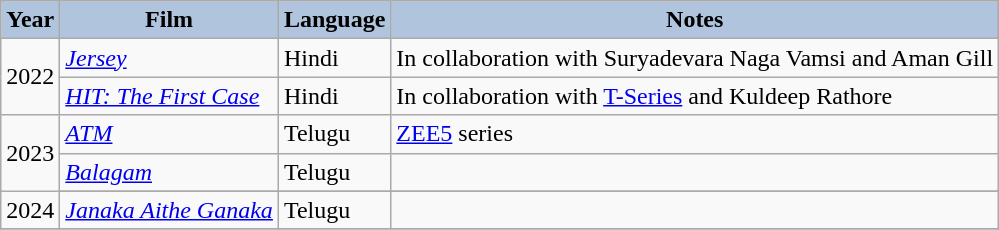<table class="wikitable sortable">
<tr style="text-align:center;">
<th style="text-align:center; background:#b0c4de;">Year</th>
<th style="text-align:center; background:#b0c4de;">Film</th>
<th style="text-align:center; background:#b0c4de;">Language</th>
<th style="text-align:center; background:#b0c4de;">Notes</th>
</tr>
<tr>
<td rowspan="2">2022</td>
<td><em><a href='#'>Jersey</a></em></td>
<td>Hindi</td>
<td>In collaboration with Suryadevara Naga Vamsi and Aman Gill</td>
</tr>
<tr>
<td><em><a href='#'>HIT: The First Case</a></em></td>
<td>Hindi</td>
<td>In collaboration with <a href='#'>T-Series</a> and Kuldeep Rathore</td>
</tr>
<tr>
<td rowspan="2">2023</td>
<td><em><a href='#'>ATM</a></em></td>
<td>Telugu</td>
<td><a href='#'>ZEE5</a> series</td>
</tr>
<tr>
<td><a href='#'><em>Balagam</em></a></td>
<td>Telugu</td>
<td></td>
</tr>
<tr>
<td rowspan="2">2024</td>
</tr>
<tr>
<td><em><a href='#'>Janaka Aithe Ganaka</a></em></td>
<td>Telugu</td>
<td></td>
</tr>
<tr>
</tr>
</table>
